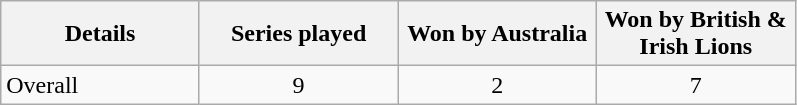<table class="wikitable">
<tr>
<th width="125">Details</th>
<th width="125">Series played</th>
<th width="125">Won by Australia</th>
<th width="125">Won by British & Irish Lions</th>
</tr>
<tr>
<td>Overall</td>
<td align="center">9</td>
<td align="center">2</td>
<td align="center">7</td>
</tr>
</table>
